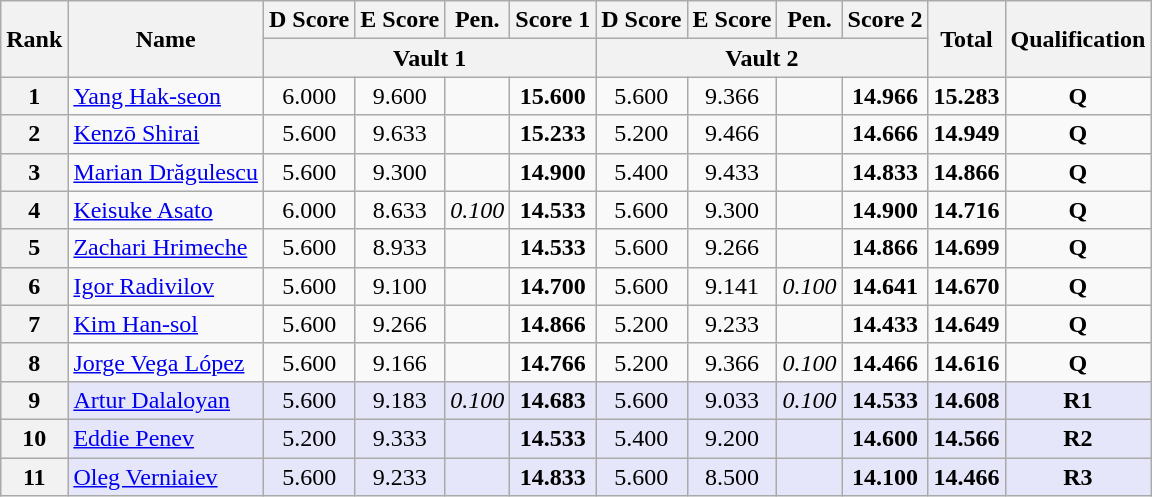<table class="wikitable sortable" style="text-align:center">
<tr>
<th rowspan="2">Rank</th>
<th rowspan="2">Name</th>
<th>D Score</th>
<th>E Score</th>
<th>Pen.</th>
<th>Score 1</th>
<th>D Score</th>
<th>E Score</th>
<th>Pen.</th>
<th>Score 2</th>
<th rowspan="2">Total</th>
<th rowspan="2">Qualification</th>
</tr>
<tr>
<th colspan="4">Vault 1</th>
<th colspan="4">Vault 2</th>
</tr>
<tr>
<th><strong>1</strong></th>
<td align="left"> <a href='#'>Yang Hak-seon</a></td>
<td>6.000</td>
<td>9.600</td>
<td></td>
<td><strong>15.600</strong></td>
<td>5.600</td>
<td>9.366</td>
<td></td>
<td><strong>14.966</strong></td>
<td><strong>15.283</strong></td>
<td><strong>Q</strong></td>
</tr>
<tr>
<th><strong>2</strong></th>
<td align="left"> <a href='#'>Kenzō Shirai</a></td>
<td>5.600</td>
<td>9.633</td>
<td></td>
<td><strong>15.233</strong></td>
<td>5.200</td>
<td>9.466</td>
<td></td>
<td><strong>14.666</strong></td>
<td><strong>14.949</strong></td>
<td><strong>Q</strong></td>
</tr>
<tr>
<th><strong>3</strong></th>
<td align="left"> <a href='#'>Marian Drăgulescu</a></td>
<td>5.600</td>
<td>9.300</td>
<td></td>
<td><strong>14.900</strong></td>
<td>5.400</td>
<td>9.433</td>
<td></td>
<td><strong>14.833</strong></td>
<td><strong>14.866</strong></td>
<td><strong>Q</strong></td>
</tr>
<tr>
<th><strong>4</strong></th>
<td align="left"> <a href='#'>Keisuke Asato</a></td>
<td>6.000</td>
<td>8.633</td>
<td><em>0.100</em></td>
<td><strong>14.533</strong></td>
<td>5.600</td>
<td>9.300</td>
<td></td>
<td><strong>14.900</strong></td>
<td><strong>14.716</strong></td>
<td><strong>Q</strong></td>
</tr>
<tr>
<th><strong>5</strong></th>
<td align="left"> <a href='#'>Zachari Hrimeche</a></td>
<td>5.600</td>
<td>8.933</td>
<td></td>
<td><strong>14.533</strong></td>
<td>5.600</td>
<td>9.266</td>
<td></td>
<td><strong>14.866</strong></td>
<td><strong>14.699</strong></td>
<td><strong>Q</strong></td>
</tr>
<tr>
<th><strong>6</strong></th>
<td align="left"> <a href='#'>Igor Radivilov</a></td>
<td>5.600</td>
<td>9.100</td>
<td></td>
<td><strong>14.700</strong></td>
<td>5.600</td>
<td>9.141</td>
<td><em>0.100</em></td>
<td><strong>14.641</strong></td>
<td><strong>14.670</strong></td>
<td><strong>Q</strong></td>
</tr>
<tr>
<th><strong>7</strong></th>
<td align="left"> <a href='#'>Kim Han-sol</a></td>
<td>5.600</td>
<td>9.266</td>
<td></td>
<td><strong>14.866</strong></td>
<td>5.200</td>
<td>9.233</td>
<td></td>
<td><strong>14.433</strong></td>
<td><strong>14.649</strong></td>
<td><strong>Q</strong></td>
</tr>
<tr>
<th><strong>8</strong></th>
<td align="left"> <a href='#'>Jorge Vega López</a></td>
<td>5.600</td>
<td>9.166</td>
<td></td>
<td><strong>14.766</strong></td>
<td>5.200</td>
<td>9.366</td>
<td><em>0.100</em></td>
<td><strong>14.466</strong></td>
<td><strong>14.616</strong></td>
<td><strong>Q</strong></td>
</tr>
<tr bgcolor="e6e6fa">
<th><strong>9</strong></th>
<td align="left"> <a href='#'>Artur Dalaloyan</a></td>
<td>5.600</td>
<td>9.183</td>
<td><em>0.100</em></td>
<td><strong>14.683</strong></td>
<td>5.600</td>
<td>9.033</td>
<td><em>0.100</em></td>
<td><strong>14.533</strong></td>
<td><strong>14.608</strong></td>
<td><strong>R1</strong></td>
</tr>
<tr bgcolor="e6e6fa">
<th><strong>10</strong></th>
<td align="left"> <a href='#'>Eddie Penev</a></td>
<td>5.200</td>
<td>9.333</td>
<td></td>
<td><strong>14.533</strong></td>
<td>5.400</td>
<td>9.200</td>
<td></td>
<td><strong>14.600</strong></td>
<td><strong>14.566</strong></td>
<td><strong>R2</strong></td>
</tr>
<tr bgcolor="e6e6fa">
<th><strong>11</strong></th>
<td align="left"> <a href='#'>Oleg Verniaiev</a></td>
<td>5.600</td>
<td>9.233</td>
<td></td>
<td><strong>14.833</strong></td>
<td>5.600</td>
<td>8.500</td>
<td></td>
<td><strong>14.100</strong></td>
<td><strong>14.466</strong></td>
<td><strong>R3</strong></td>
</tr>
</table>
